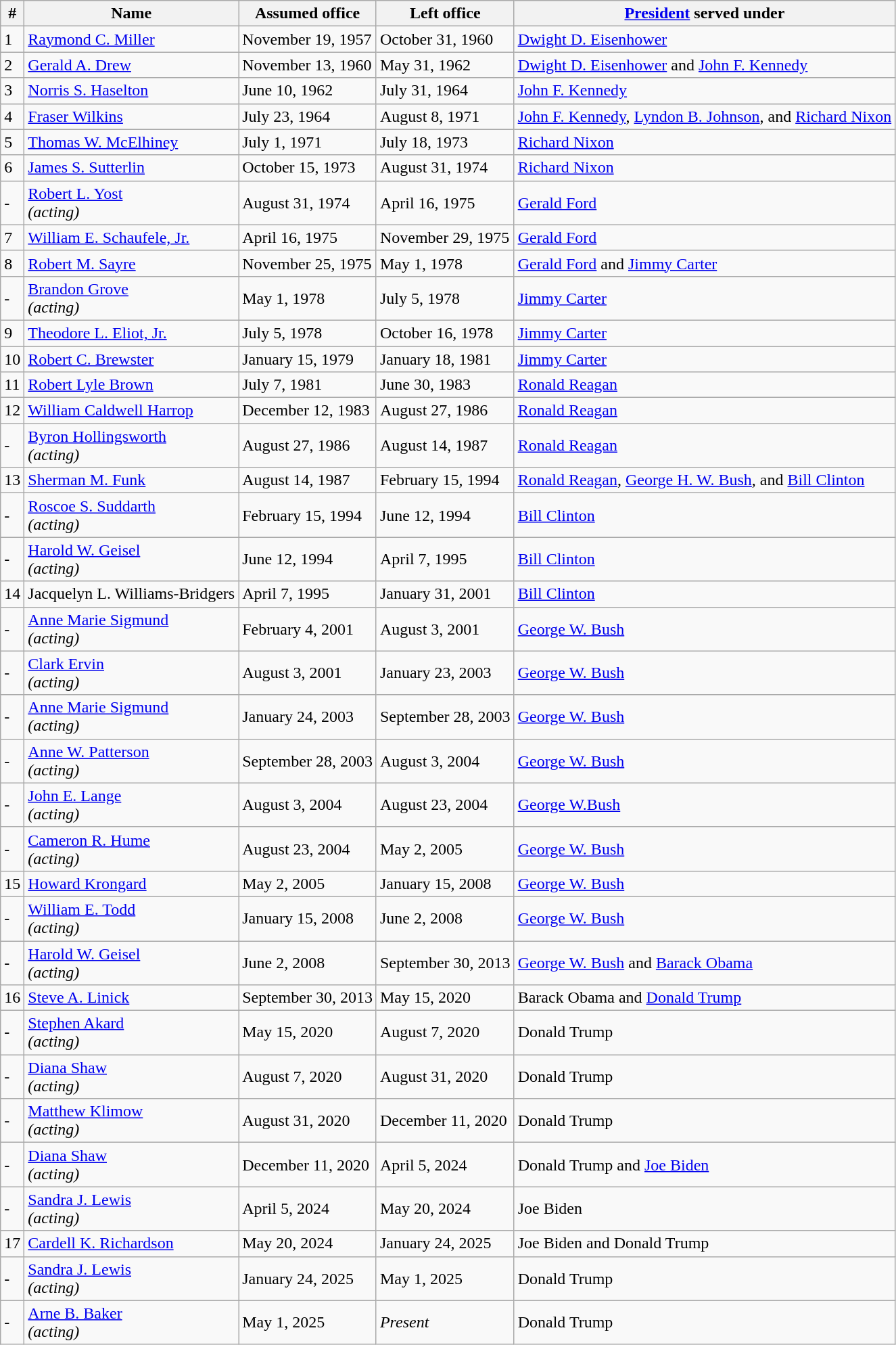<table class="wikitable">
<tr>
<th>#</th>
<th>Name</th>
<th>Assumed office</th>
<th>Left office</th>
<th><a href='#'>President</a> served under</th>
</tr>
<tr>
<td>1</td>
<td><a href='#'>Raymond C. Miller</a></td>
<td>November 19, 1957</td>
<td>October 31, 1960</td>
<td><a href='#'>Dwight D. Eisenhower</a></td>
</tr>
<tr>
<td>2</td>
<td><a href='#'>Gerald A. Drew</a></td>
<td>November 13, 1960</td>
<td>May 31, 1962</td>
<td><a href='#'>Dwight D. Eisenhower</a> and <a href='#'>John F. Kennedy</a></td>
</tr>
<tr>
<td>3</td>
<td><a href='#'>Norris S. Haselton</a></td>
<td>June 10, 1962</td>
<td>July 31, 1964</td>
<td><a href='#'>John F. Kennedy</a></td>
</tr>
<tr>
<td>4</td>
<td><a href='#'>Fraser Wilkins</a></td>
<td>July 23, 1964</td>
<td>August 8, 1971</td>
<td><a href='#'>John F. Kennedy</a>, <a href='#'>Lyndon B. Johnson</a>, and <a href='#'>Richard Nixon</a></td>
</tr>
<tr>
<td>5</td>
<td><a href='#'>Thomas W. McElhiney</a></td>
<td>July 1, 1971</td>
<td>July 18, 1973</td>
<td><a href='#'>Richard Nixon</a></td>
</tr>
<tr>
<td>6</td>
<td><a href='#'>James S. Sutterlin</a></td>
<td>October 15, 1973</td>
<td>August 31, 1974</td>
<td><a href='#'>Richard Nixon</a></td>
</tr>
<tr>
<td>-</td>
<td><a href='#'>Robert L. Yost</a><br><em>(acting)</em></td>
<td>August 31, 1974</td>
<td>April 16, 1975</td>
<td><a href='#'>Gerald Ford</a></td>
</tr>
<tr>
<td>7</td>
<td><a href='#'>William E. Schaufele, Jr.</a></td>
<td>April 16, 1975</td>
<td>November 29, 1975</td>
<td><a href='#'>Gerald Ford</a></td>
</tr>
<tr>
<td>8</td>
<td><a href='#'>Robert M. Sayre</a></td>
<td>November 25, 1975</td>
<td>May 1, 1978</td>
<td><a href='#'>Gerald Ford</a> and <a href='#'>Jimmy Carter</a></td>
</tr>
<tr>
<td>-</td>
<td><a href='#'>Brandon Grove</a><br><em>(acting)</em></td>
<td>May 1, 1978</td>
<td>July 5, 1978</td>
<td><a href='#'>Jimmy Carter</a></td>
</tr>
<tr>
<td>9</td>
<td><a href='#'>Theodore L. Eliot, Jr.</a></td>
<td>July 5, 1978</td>
<td>October 16, 1978</td>
<td><a href='#'>Jimmy Carter</a></td>
</tr>
<tr>
<td>10</td>
<td><a href='#'>Robert C. Brewster</a></td>
<td>January 15, 1979</td>
<td>January 18, 1981</td>
<td><a href='#'>Jimmy Carter</a></td>
</tr>
<tr>
<td>11</td>
<td><a href='#'>Robert Lyle Brown</a></td>
<td>July 7, 1981</td>
<td>June 30, 1983</td>
<td><a href='#'>Ronald Reagan</a></td>
</tr>
<tr>
<td>12</td>
<td><a href='#'>William Caldwell Harrop</a></td>
<td>December 12, 1983</td>
<td>August 27, 1986</td>
<td><a href='#'>Ronald Reagan</a></td>
</tr>
<tr>
<td>-</td>
<td><a href='#'>Byron Hollingsworth</a><br><em>(acting)</em></td>
<td>August 27, 1986</td>
<td>August 14, 1987</td>
<td><a href='#'>Ronald Reagan</a></td>
</tr>
<tr>
<td>13</td>
<td><a href='#'>Sherman M. Funk</a></td>
<td>August 14, 1987</td>
<td>February 15, 1994</td>
<td><a href='#'>Ronald Reagan</a>, <a href='#'>George H. W. Bush</a>, and <a href='#'>Bill Clinton</a></td>
</tr>
<tr>
<td>-</td>
<td><a href='#'>Roscoe S. Suddarth</a><br><em>(acting)</em></td>
<td>February 15, 1994</td>
<td>June 12, 1994</td>
<td><a href='#'>Bill Clinton</a></td>
</tr>
<tr>
<td>-</td>
<td><a href='#'>Harold W. Geisel</a><br><em>(acting)</em></td>
<td>June 12, 1994</td>
<td>April 7, 1995</td>
<td><a href='#'>Bill Clinton</a></td>
</tr>
<tr>
<td>14</td>
<td>Jacquelyn L. Williams-Bridgers</td>
<td>April 7, 1995</td>
<td>January 31, 2001</td>
<td><a href='#'>Bill Clinton</a></td>
</tr>
<tr>
<td>-</td>
<td><a href='#'>Anne Marie Sigmund</a><br><em>(acting)</em></td>
<td>February 4, 2001</td>
<td>August 3, 2001</td>
<td><a href='#'>George W. Bush</a></td>
</tr>
<tr>
<td>-</td>
<td><a href='#'>Clark Ervin</a><br><em>(acting)</em></td>
<td>August 3, 2001</td>
<td>January 23, 2003</td>
<td><a href='#'>George W. Bush</a></td>
</tr>
<tr>
<td>-</td>
<td><a href='#'>Anne Marie Sigmund</a><br><em>(acting)</em></td>
<td>January 24, 2003</td>
<td>September 28, 2003</td>
<td><a href='#'>George W. Bush</a></td>
</tr>
<tr>
<td>-</td>
<td><a href='#'>Anne W. Patterson</a><br><em>(acting)</em></td>
<td>September 28, 2003</td>
<td>August 3, 2004</td>
<td><a href='#'>George W. Bush</a></td>
</tr>
<tr>
<td>-</td>
<td><a href='#'>John E. Lange</a><br><em>(acting)</em></td>
<td>August 3, 2004</td>
<td>August 23, 2004</td>
<td><a href='#'>George W.Bush</a></td>
</tr>
<tr>
<td>-</td>
<td><a href='#'>Cameron R. Hume</a><br><em>(acting)</em></td>
<td>August 23, 2004</td>
<td>May 2, 2005</td>
<td><a href='#'>George W. Bush</a></td>
</tr>
<tr>
<td>15</td>
<td><a href='#'>Howard Krongard</a></td>
<td>May 2, 2005</td>
<td>January 15, 2008</td>
<td><a href='#'>George W. Bush</a></td>
</tr>
<tr>
<td>-</td>
<td><a href='#'>William E. Todd</a><br><em>(acting)</em></td>
<td>January 15, 2008</td>
<td>June 2, 2008</td>
<td><a href='#'>George W. Bush</a></td>
</tr>
<tr>
<td>-</td>
<td><a href='#'>Harold W. Geisel</a><br><em>(acting)</em></td>
<td>June 2, 2008</td>
<td>September 30, 2013</td>
<td><a href='#'>George W. Bush</a> and <a href='#'>Barack Obama</a></td>
</tr>
<tr>
<td>16</td>
<td><a href='#'>Steve A. Linick</a></td>
<td>September 30, 2013</td>
<td>May 15, 2020</td>
<td>Barack Obama and <a href='#'>Donald Trump</a></td>
</tr>
<tr>
<td>-</td>
<td><a href='#'>Stephen Akard</a><br><em>(acting)</em></td>
<td>May 15, 2020</td>
<td>August 7, 2020</td>
<td>Donald Trump</td>
</tr>
<tr>
<td>-</td>
<td><a href='#'>Diana Shaw</a><br><em>(acting)</em></td>
<td>August 7, 2020</td>
<td>August 31, 2020</td>
<td>Donald Trump</td>
</tr>
<tr>
<td>-</td>
<td><a href='#'>Matthew Klimow</a><br><em>(acting)</em></td>
<td>August 31, 2020</td>
<td>December 11, 2020</td>
<td>Donald Trump</td>
</tr>
<tr>
<td>-</td>
<td><a href='#'>Diana Shaw</a><br><em>(acting)</em></td>
<td>December 11, 2020</td>
<td>April 5, 2024</td>
<td>Donald Trump and <a href='#'>Joe Biden</a></td>
</tr>
<tr>
<td>-</td>
<td><a href='#'>Sandra J. Lewis</a><br><em>(acting)</em></td>
<td>April 5, 2024</td>
<td>May 20, 2024</td>
<td>Joe Biden</td>
</tr>
<tr>
<td>17</td>
<td><a href='#'>Cardell K. Richardson</a></td>
<td>May 20, 2024</td>
<td>January 24, 2025</td>
<td>Joe Biden and Donald Trump</td>
</tr>
<tr>
<td>-</td>
<td><a href='#'>Sandra J. Lewis</a><br><em>(acting)</em></td>
<td>January 24, 2025</td>
<td>May 1, 2025</td>
<td>Donald Trump</td>
</tr>
<tr>
<td>-</td>
<td><a href='#'>Arne B. Baker</a><br><em>(acting)</em></td>
<td>May 1, 2025</td>
<td><em>Present</em></td>
<td>Donald Trump</td>
</tr>
</table>
